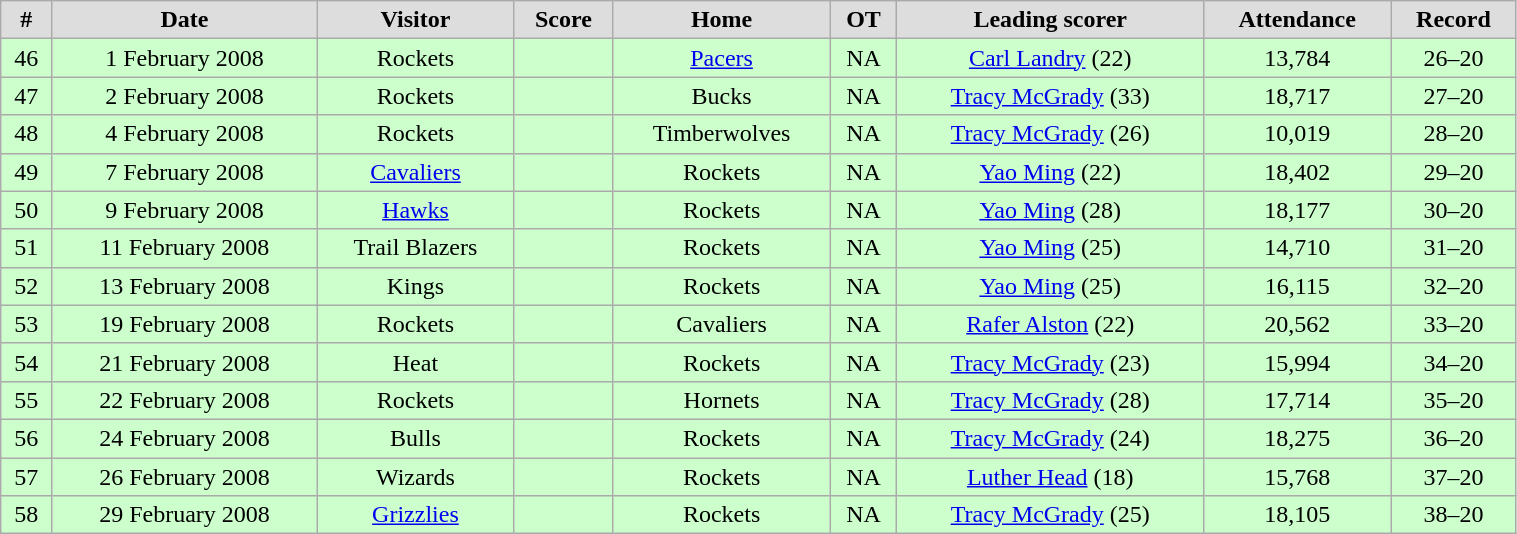<table class="wikitable" width="80%">
<tr align="center"  bgcolor="#dddddd">
<td><strong>#</strong></td>
<td><strong>Date</strong></td>
<td><strong>Visitor</strong></td>
<td><strong>Score</strong></td>
<td><strong>Home</strong></td>
<td><strong>OT</strong></td>
<td><strong>Leading scorer</strong></td>
<td><strong>Attendance</strong></td>
<td><strong>Record</strong></td>
</tr>
<tr align="center" bgcolor="#ccffcc">
<td>46</td>
<td>1 February 2008</td>
<td>Rockets</td>
<td></td>
<td><a href='#'>Pacers</a></td>
<td>NA</td>
<td><a href='#'>Carl Landry</a> (22)</td>
<td>13,784</td>
<td>26–20</td>
</tr>
<tr align="center" bgcolor="#ccffcc">
<td>47</td>
<td>2 February 2008</td>
<td>Rockets</td>
<td></td>
<td>Bucks</td>
<td>NA</td>
<td><a href='#'>Tracy McGrady</a> (33)</td>
<td>18,717</td>
<td>27–20</td>
</tr>
<tr align="center" bgcolor="#ccffcc">
<td>48</td>
<td>4 February 2008</td>
<td>Rockets</td>
<td></td>
<td>Timberwolves</td>
<td>NA</td>
<td><a href='#'>Tracy McGrady</a> (26)</td>
<td>10,019</td>
<td>28–20</td>
</tr>
<tr align="center" bgcolor="#ccffcc">
<td>49</td>
<td>7 February 2008</td>
<td><a href='#'>Cavaliers</a></td>
<td></td>
<td>Rockets</td>
<td>NA</td>
<td><a href='#'>Yao Ming</a> (22)</td>
<td>18,402</td>
<td>29–20</td>
</tr>
<tr align="center" bgcolor="#ccffcc">
<td>50</td>
<td>9 February 2008</td>
<td><a href='#'>Hawks</a></td>
<td></td>
<td>Rockets</td>
<td>NA</td>
<td><a href='#'>Yao Ming</a> (28)</td>
<td>18,177</td>
<td>30–20</td>
</tr>
<tr align="center" bgcolor="#ccffcc">
<td>51</td>
<td>11 February 2008</td>
<td>Trail Blazers</td>
<td></td>
<td>Rockets</td>
<td>NA</td>
<td><a href='#'>Yao Ming</a> (25)</td>
<td>14,710</td>
<td>31–20</td>
</tr>
<tr align="center" bgcolor="#ccffcc">
<td>52</td>
<td>13 February 2008</td>
<td>Kings</td>
<td></td>
<td>Rockets</td>
<td>NA</td>
<td><a href='#'>Yao Ming</a> (25)</td>
<td>16,115</td>
<td>32–20</td>
</tr>
<tr align="center" bgcolor="#ccffcc">
<td>53</td>
<td>19 February 2008</td>
<td>Rockets</td>
<td></td>
<td>Cavaliers</td>
<td>NA</td>
<td><a href='#'>Rafer Alston</a> (22)</td>
<td>20,562</td>
<td>33–20</td>
</tr>
<tr align="center" bgcolor="#ccffcc">
<td>54</td>
<td>21 February 2008</td>
<td>Heat</td>
<td></td>
<td>Rockets</td>
<td>NA</td>
<td><a href='#'>Tracy McGrady</a> (23)</td>
<td>15,994</td>
<td>34–20</td>
</tr>
<tr align="center" bgcolor="#ccffcc">
<td>55</td>
<td>22 February 2008</td>
<td>Rockets</td>
<td></td>
<td>Hornets</td>
<td>NA</td>
<td><a href='#'>Tracy McGrady</a> (28)</td>
<td>17,714</td>
<td>35–20</td>
</tr>
<tr align="center" bgcolor="#ccffcc">
<td>56</td>
<td>24 February 2008</td>
<td>Bulls</td>
<td></td>
<td>Rockets</td>
<td>NA</td>
<td><a href='#'>Tracy McGrady</a> (24)</td>
<td>18,275</td>
<td>36–20</td>
</tr>
<tr align="center" bgcolor="#ccffcc">
<td>57</td>
<td>26 February 2008</td>
<td>Wizards</td>
<td></td>
<td>Rockets</td>
<td>NA</td>
<td><a href='#'>Luther Head</a> (18)</td>
<td>15,768</td>
<td>37–20</td>
</tr>
<tr align="center" bgcolor="#ccffcc">
<td>58</td>
<td>29 February 2008</td>
<td><a href='#'>Grizzlies</a></td>
<td></td>
<td>Rockets</td>
<td>NA</td>
<td><a href='#'>Tracy McGrady</a> (25)</td>
<td>18,105</td>
<td>38–20</td>
</tr>
</table>
